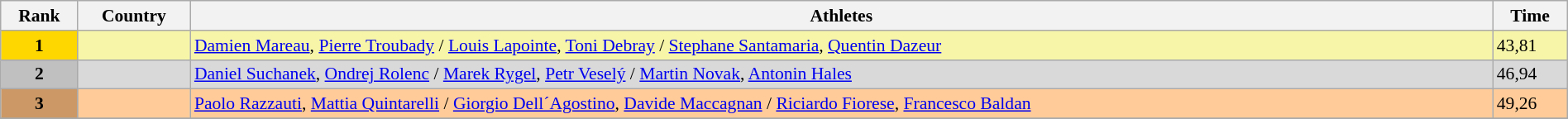<table class="wikitable" width=100% style="font-size:90%; text-align:left;">
<tr>
<th>Rank</th>
<th>Country</th>
<th>Athletes</th>
<th>Time</th>
</tr>
<tr align="center" valign="top" bgcolor="#F7F6A8">
<th style="background:#ffd700;">1</th>
<td align="left"></td>
<td align="left"><a href='#'>Damien Mareau</a>, <a href='#'>Pierre Troubady</a> / <a href='#'>Louis Lapointe</a>, <a href='#'>Toni Debray</a> / <a href='#'>Stephane Santamaria</a>, <a href='#'>Quentin Dazeur</a></td>
<td align="left">43,81</td>
</tr>
<tr align="center" valign="top" bgcolor="#D9D9D9">
<th style="background:#c0c0c0;">2</th>
<td align="left"></td>
<td align="left"><a href='#'>Daniel Suchanek</a>, <a href='#'>Ondrej Rolenc</a> / <a href='#'>Marek Rygel</a>, <a href='#'>Petr Veselý</a> / <a href='#'>Martin Novak</a>, <a href='#'>Antonin Hales</a></td>
<td align="left">46,94</td>
</tr>
<tr align="center" valign="top" bgcolor="#FFCC99">
<th style="background:#cc9966;">3</th>
<td align="left"></td>
<td align="left"><a href='#'>Paolo Razzauti</a>, <a href='#'>Mattia Quintarelli</a> / <a href='#'>Giorgio Dell´Agostino</a>, <a href='#'>Davide Maccagnan</a> / <a href='#'>Riciardo Fiorese</a>, <a href='#'>Francesco Baldan</a></td>
<td align="left">49,26</td>
</tr>
<tr align="center" valign="top" bgcolor="#FFFFFF">
</tr>
</table>
